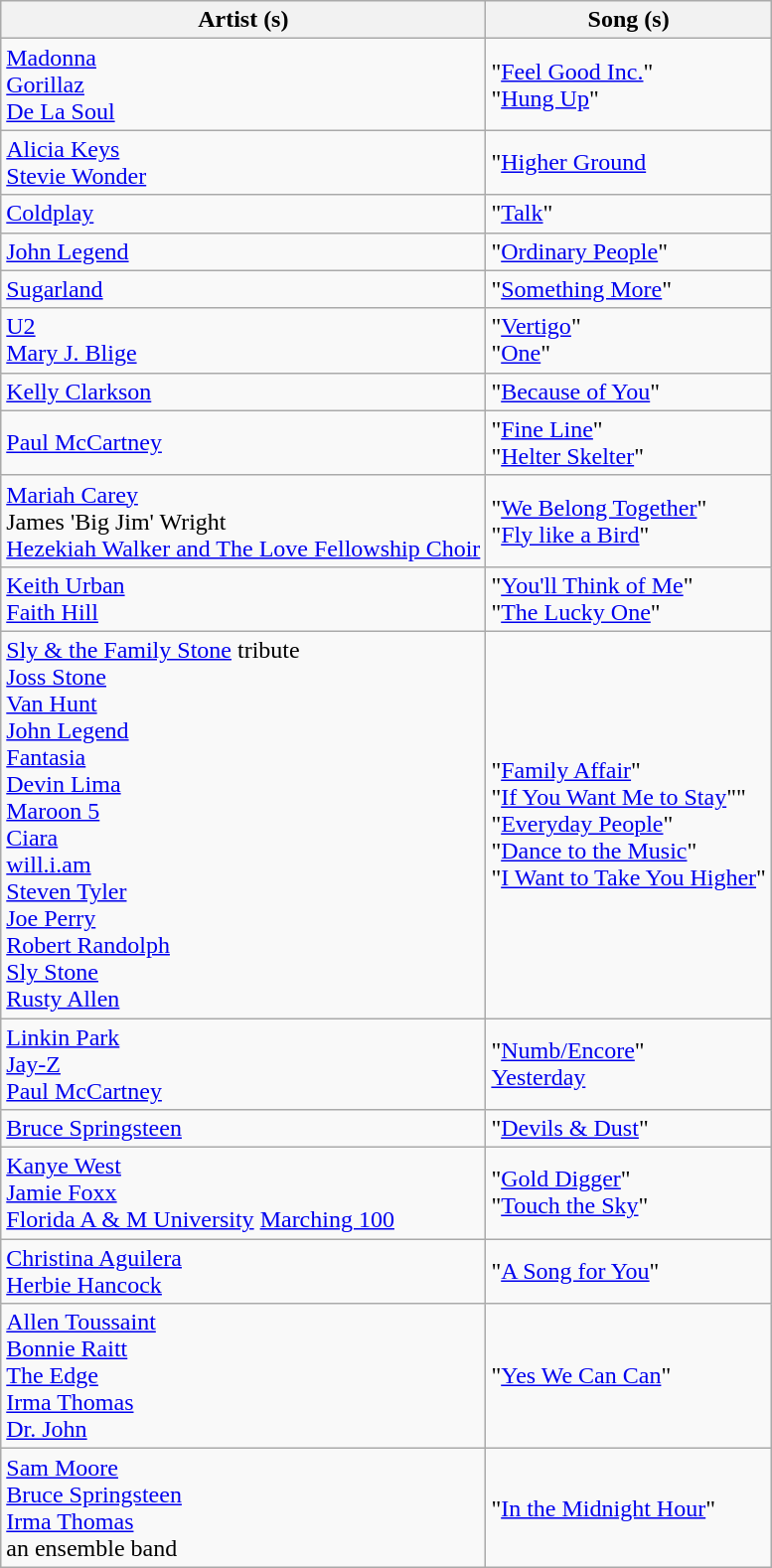<table class= "wikitable">
<tr>
<th>Artist (s)</th>
<th>Song (s)</th>
</tr>
<tr>
<td><a href='#'>Madonna</a><br><a href='#'>Gorillaz</a><br><a href='#'>De La Soul</a></td>
<td>"<a href='#'>Feel Good Inc.</a>"<br>"<a href='#'>Hung Up</a>"</td>
</tr>
<tr>
<td><a href='#'>Alicia Keys</a><br><a href='#'>Stevie Wonder</a></td>
<td>"<a href='#'>Higher Ground</a></td>
</tr>
<tr>
<td><a href='#'>Coldplay</a></td>
<td>"<a href='#'>Talk</a>"</td>
</tr>
<tr>
<td><a href='#'>John Legend</a></td>
<td>"<a href='#'>Ordinary People</a>"</td>
</tr>
<tr>
<td><a href='#'>Sugarland</a></td>
<td>"<a href='#'>Something More</a>"</td>
</tr>
<tr>
<td><a href='#'>U2</a><br><a href='#'>Mary J. Blige</a></td>
<td>"<a href='#'>Vertigo</a>"<br>"<a href='#'>One</a>"</td>
</tr>
<tr>
<td><a href='#'>Kelly Clarkson</a></td>
<td>"<a href='#'>Because of You</a>"</td>
</tr>
<tr>
<td><a href='#'>Paul McCartney</a></td>
<td>"<a href='#'>Fine Line</a>"<br>"<a href='#'>Helter Skelter</a>"</td>
</tr>
<tr>
<td><a href='#'>Mariah Carey</a><br>James 'Big Jim' Wright<br><a href='#'>Hezekiah Walker and The Love Fellowship Choir</a></td>
<td>"<a href='#'>We Belong Together</a>"<br>"<a href='#'>Fly like a Bird</a>"</td>
</tr>
<tr>
<td><a href='#'>Keith Urban</a><br><a href='#'>Faith Hill</a></td>
<td>"<a href='#'>You'll Think of Me</a>"<br>"<a href='#'>The Lucky One</a>"</td>
</tr>
<tr>
<td><a href='#'>Sly & the Family Stone</a> tribute<br><a href='#'>Joss Stone</a><br><a href='#'>Van Hunt</a><br><a href='#'>John Legend</a><br><a href='#'>Fantasia</a><br><a href='#'>Devin Lima</a><br><a href='#'>Maroon 5</a><br><a href='#'>Ciara</a><br><a href='#'>will.i.am</a><br><a href='#'>Steven Tyler</a><br><a href='#'>Joe Perry</a><br><a href='#'>Robert Randolph</a><br><a href='#'>Sly Stone</a><br><a href='#'>Rusty Allen</a></td>
<td>"<a href='#'>Family Affair</a>"<br>"<a href='#'>If You Want Me to Stay</a>""<br>"<a href='#'>Everyday People</a>"<br>"<a href='#'>Dance to the Music</a>"<br>"<a href='#'>I Want to Take You Higher</a>"</td>
</tr>
<tr>
<td><a href='#'>Linkin Park</a><br><a href='#'>Jay-Z</a><br><a href='#'>Paul McCartney</a></td>
<td>"<a href='#'>Numb/Encore</a>"<br><a href='#'>Yesterday</a></td>
</tr>
<tr>
<td><a href='#'>Bruce Springsteen</a></td>
<td>"<a href='#'>Devils & Dust</a>"</td>
</tr>
<tr>
<td><a href='#'>Kanye West</a><br><a href='#'>Jamie Foxx</a><br><a href='#'>Florida A & M University</a> <a href='#'>Marching 100</a></td>
<td>"<a href='#'>Gold Digger</a>"<br>"<a href='#'>Touch the Sky</a>"</td>
</tr>
<tr>
<td><a href='#'>Christina Aguilera</a><br><a href='#'>Herbie Hancock</a></td>
<td>"<a href='#'>A Song for You</a>"</td>
</tr>
<tr>
<td><a href='#'>Allen Toussaint</a><br><a href='#'>Bonnie Raitt</a><br><a href='#'>The Edge</a><br><a href='#'>Irma Thomas</a><br><a href='#'>Dr. John</a></td>
<td>"<a href='#'>Yes We Can Can</a>"</td>
</tr>
<tr>
<td><a href='#'>Sam Moore</a><br><a href='#'>Bruce Springsteen</a><br><a href='#'>Irma Thomas</a><br>an ensemble band</td>
<td>"<a href='#'>In the Midnight Hour</a>"</td>
</tr>
</table>
